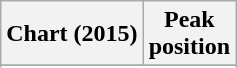<table class="wikitable sortable">
<tr>
<th>Chart (2015)</th>
<th>Peak<br>position</th>
</tr>
<tr>
</tr>
<tr>
</tr>
<tr>
</tr>
<tr>
</tr>
</table>
